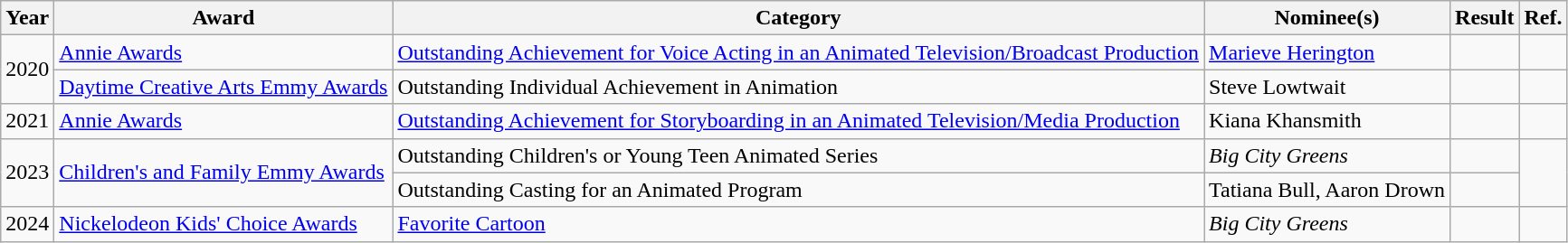<table class="wikitable">
<tr>
<th><strong>Year</strong></th>
<th>Award</th>
<th>Category</th>
<th>Nominee(s)</th>
<th>Result</th>
<th>Ref.</th>
</tr>
<tr>
<td rowspan="2">2020</td>
<td><a href='#'>Annie Awards</a></td>
<td><a href='#'>Outstanding Achievement for Voice Acting in an Animated Television/Broadcast Production</a></td>
<td><a href='#'>Marieve Herington</a></td>
<td></td>
<td style="text-align:center;"></td>
</tr>
<tr>
<td><a href='#'>Daytime Creative Arts Emmy Awards</a></td>
<td>Outstanding Individual Achievement in Animation</td>
<td>Steve Lowtwait</td>
<td></td>
<td style="text-align:center;"></td>
</tr>
<tr>
<td>2021</td>
<td><a href='#'>Annie Awards</a></td>
<td><a href='#'>Outstanding Achievement for Storyboarding in an Animated Television/Media Production</a></td>
<td>Kiana Khansmith</td>
<td></td>
<td style="text-align:center;"></td>
</tr>
<tr>
<td rowspan="2">2023</td>
<td rowspan="2"><a href='#'>Children's and Family Emmy Awards</a></td>
<td>Outstanding Children's or Young Teen Animated Series</td>
<td><em>Big City Greens</em></td>
<td></td>
<td rowspan="2" style="text-align:center;"></td>
</tr>
<tr>
<td>Outstanding Casting for an Animated Program</td>
<td>Tatiana Bull, Aaron Drown</td>
<td></td>
</tr>
<tr>
<td>2024</td>
<td><a href='#'>Nickelodeon Kids' Choice Awards</a></td>
<td><a href='#'>Favorite Cartoon</a></td>
<td><em>Big City Greens</em></td>
<td></td>
<td style="text-align:center;"></td>
</tr>
</table>
